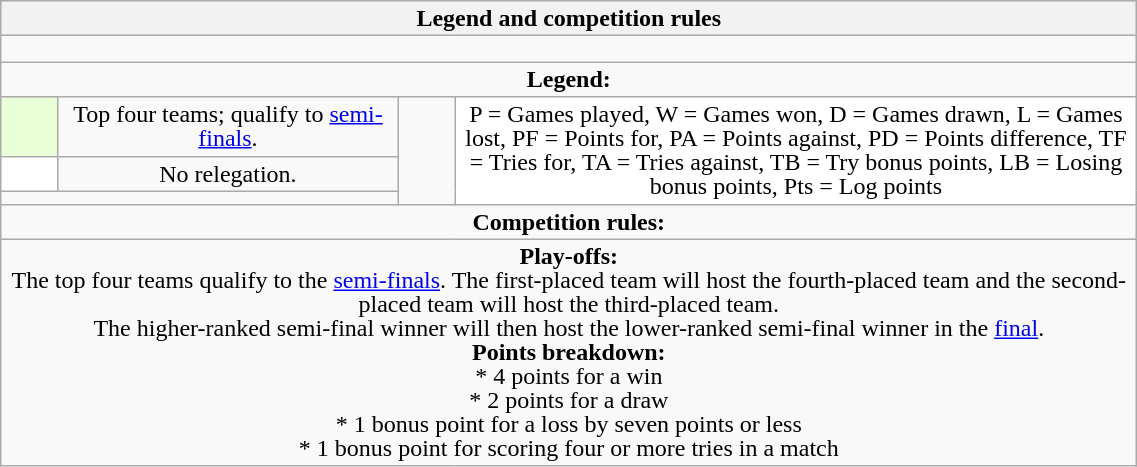<table class="wikitable collapsible collapsed" style="text-align:center; line-height:100%; font-size:100%; width:60%;">
<tr>
<th colspan="4" style="border:0px">Legend and competition rules</th>
</tr>
<tr>
<td colspan="4" style="height:10px"></td>
</tr>
<tr>
<td colspan="4" style="border:0px"><strong>Legend:</strong></td>
</tr>
<tr>
<td style="height:10px; width:5%; background:#E8FFD8;"></td>
<td style="width:30%;">Top four teams; qualify to <a href='#'>semi-finals</a>.</td>
<td rowspan="3" style="width:5%;"></td>
<td rowspan="3" style="width:60%; background:#FFFFFF;">P = Games played, W = Games won, D = Games drawn, L = Games lost, PF = Points for, PA = Points against, PD = Points difference, TF = Tries for, TA = Tries against, TB = Try bonus points, LB = Losing bonus points, Pts = Log points</td>
</tr>
<tr>
<td style="height:10px; width:5%; background:#FFFFFF;"></td>
<td>No relegation.</td>
</tr>
<tr>
<td colspan="2"></td>
</tr>
<tr>
<td colspan="4" style="border:0px"><strong>Competition rules:</strong></td>
</tr>
<tr>
<td colspan="4"><strong>Play-offs:</strong><br>The top four teams qualify to the <a href='#'>semi-finals</a>. The first-placed team will host the fourth-placed team and the second-placed team will host the third-placed team.<br>The higher-ranked semi-final winner will then host the lower-ranked semi-final winner in the <a href='#'>final</a>.<br><strong>Points breakdown:</strong><br>* 4 points for a win<br>* 2 points for a draw<br>* 1 bonus point for a loss by seven points or less<br>* 1 bonus point for scoring four or more tries in a match</td>
</tr>
</table>
